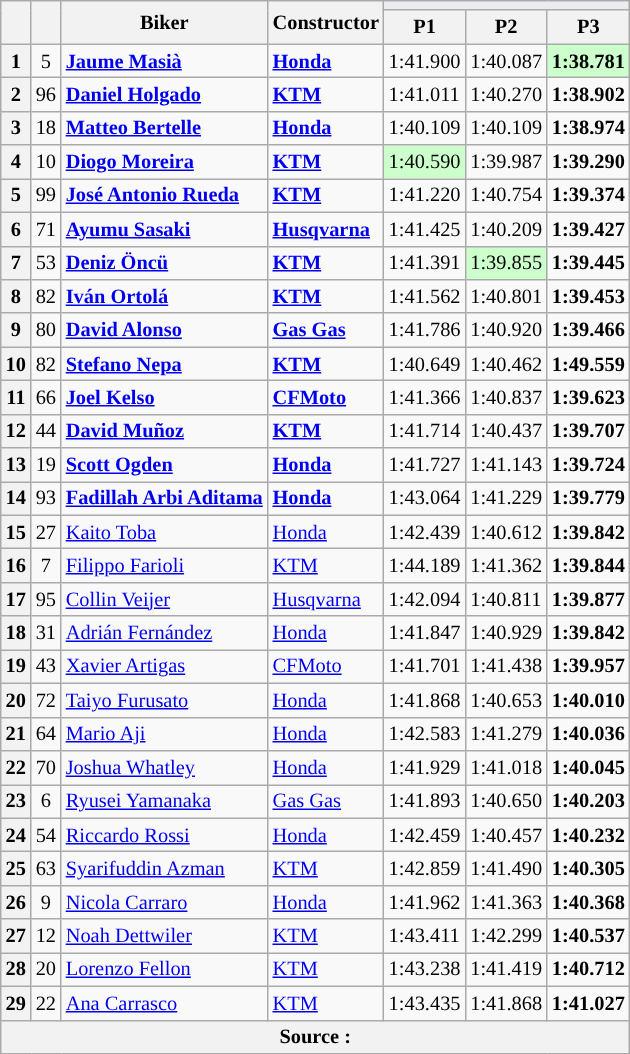<table class="wikitable sortable" style="font-size: 85%;">
<tr>
<th rowspan="2"></th>
<th rowspan="2"></th>
<th rowspan="2">Biker</th>
<th rowspan="2">Constructor</th>
<th colspan="3" style="background:#eaecf0; text-align:center;"></th>
</tr>
<tr>
<th scope="col">P1</th>
<th scope="col">P2</th>
<th scope="col">P3</th>
</tr>
<tr>
<th scope="row">1</th>
<td align="center">5</td>
<td> <strong><a href='#'>Jaume Masià</a></strong></td>
<td><strong><a href='#'>Honda</a></strong></td>
<td>1:41.900</td>
<td>1:40.087</td>
<td style="background:#ccffcc;"><strong>1:38.781</strong></td>
</tr>
<tr>
<th scope="row">2</th>
<td align="center">96</td>
<td><strong> <a href='#'>Daniel Holgado</a></strong></td>
<td><strong><a href='#'>KTM</a></strong></td>
<td>1:41.011</td>
<td>1:40.270</td>
<td><strong>1:38.902</strong></td>
</tr>
<tr>
<th scope="row">3</th>
<td align="center">18</td>
<td><strong> <a href='#'>Matteo Bertelle</a></strong></td>
<td><strong><a href='#'>Honda</a></strong></td>
<td>1:40.109</td>
<td>1:40.109</td>
<td><strong>1:38.974</strong></td>
</tr>
<tr>
<th scope="row">4</th>
<td align="center">10</td>
<td> <strong><a href='#'>Diogo Moreira</a></strong></td>
<td><strong><a href='#'>KTM</a></strong></td>
<td style="background:#ccffcc;">1:40.590</td>
<td>1:39.987</td>
<td><strong>1:39.290</strong></td>
</tr>
<tr>
<th scope="row">5</th>
<td align="center">99</td>
<td><strong> <a href='#'>José Antonio Rueda</a></strong></td>
<td><strong><a href='#'>KTM</a></strong></td>
<td>1:41.220</td>
<td>1:40.754</td>
<td><strong>1:39.374</strong></td>
</tr>
<tr>
<th scope="row">6</th>
<td align="center">71</td>
<td> <strong><a href='#'>Ayumu Sasaki</a></strong></td>
<td><strong><a href='#'>Husqvarna</a></strong></td>
<td>1:41.425</td>
<td>1:40.209</td>
<td><strong>1:39.427</strong></td>
</tr>
<tr>
<th scope="row">7</th>
<td align="center">53</td>
<td><strong> <a href='#'>Deniz Öncü</a></strong></td>
<td><strong><a href='#'>KTM</a></strong></td>
<td>1:41.391</td>
<td style="background:#ccffcc;">1:39.855</td>
<td><strong>1:39.445</strong></td>
</tr>
<tr>
<th scope="row">8</th>
<td align="center">82</td>
<td><strong> <a href='#'>Iván Ortolá</a></strong></td>
<td><strong><a href='#'>KTM</a></strong></td>
<td>1:41.562</td>
<td>1:40.801</td>
<td><strong>1:39.453</strong></td>
</tr>
<tr>
<th scope="row">9</th>
<td align="center">80</td>
<td><strong> <a href='#'>David Alonso</a></strong></td>
<td><strong><a href='#'>Gas Gas</a></strong></td>
<td>1:41.786</td>
<td>1:40.920</td>
<td><strong>1:39.466</strong></td>
</tr>
<tr>
<th scope="row">10</th>
<td align="center">82</td>
<td><strong> <a href='#'>Stefano Nepa</a></strong></td>
<td><strong><a href='#'>KTM</a></strong></td>
<td>1:40.649</td>
<td>1:40.462</td>
<td><strong>1:49.559</strong></td>
</tr>
<tr>
<th scope="row">11</th>
<td align="center">66</td>
<td> <strong><a href='#'>Joel Kelso</a></strong></td>
<td><strong><a href='#'>CFMoto</a></strong></td>
<td>1:41.366</td>
<td>1:40.837</td>
<td><strong>1:39.623</strong></td>
</tr>
<tr>
<th scope="row">12</th>
<td align="center">44</td>
<td><strong></strong> <strong><a href='#'>David Muñoz</a></strong></td>
<td><strong><a href='#'>KTM</a></strong></td>
<td>1:41.714</td>
<td>1:40.437</td>
<td><strong>1:39.707</strong></td>
</tr>
<tr>
<th scope="row">13</th>
<td align="center">19</td>
<td><strong> <a href='#'>Scott Ogden</a></strong></td>
<td><strong><a href='#'>Honda</a></strong></td>
<td>1:41.727</td>
<td>1:41.143</td>
<td><strong>1:39.724</strong></td>
</tr>
<tr>
<th scope="row">14</th>
<td align="center">93</td>
<td><strong></strong> <strong><a href='#'>Fadillah Arbi Aditama</a></strong></td>
<td><strong><a href='#'>Honda</a></strong></td>
<td>1:43.064</td>
<td>1:41.229</td>
<td><strong>1:39.779</strong></td>
</tr>
<tr>
<th scope="row">15</th>
<td align="center">27</td>
<td> <a href='#'>Kaito Toba</a></td>
<td><a href='#'>Honda</a></td>
<td>1:42.439</td>
<td>1:40.612</td>
<td><strong>1:39.842</strong></td>
</tr>
<tr>
<th scope="row">16</th>
<td align="center">7</td>
<td> <a href='#'>Filippo Farioli</a></td>
<td><a href='#'>KTM</a></td>
<td>1:44.189</td>
<td>1:41.362</td>
<td><strong>1:39.844</strong></td>
</tr>
<tr>
<th scope="row">17</th>
<td align="center">95</td>
<td> <a href='#'>Collin Veijer</a></td>
<td><a href='#'>Husqvarna</a></td>
<td>1:42.094</td>
<td>1:40.811</td>
<td><strong>1:39.877</strong></td>
</tr>
<tr>
<th scope="row">18</th>
<td align="center">31</td>
<td> <a href='#'> Adrián Fernández</a></td>
<td><a href='#'>Honda</a></td>
<td>1:41.847</td>
<td>1:40.929</td>
<td><strong>1:39.842</strong></td>
</tr>
<tr>
<th scope="row">19</th>
<td align="center">43</td>
<td> <a href='#'>Xavier Artigas</a></td>
<td><a href='#'>CFMoto</a></td>
<td>1:41.701</td>
<td>1:41.438</td>
<td><strong>1:39.957</strong></td>
</tr>
<tr>
<th scope="row">20</th>
<td align="center">72</td>
<td> <a href='#'>Taiyo Furusato</a></td>
<td><a href='#'>Honda</a></td>
<td>1:41.868</td>
<td>1:40.653</td>
<td><strong>1:40.010</strong></td>
</tr>
<tr>
<th scope="row">21</th>
<td align="center">64</td>
<td> <a href='#'>Mario Aji</a></td>
<td><a href='#'>Honda</a></td>
<td>1:42.583</td>
<td>1:41.279</td>
<td><strong>1:40.036</strong></td>
</tr>
<tr>
<th scope="row">22</th>
<td align="center">70</td>
<td> <a href='#'>Joshua Whatley</a></td>
<td><a href='#'>Honda</a></td>
<td>1:41.929</td>
<td>1:41.018</td>
<td><strong>1:40.045</strong></td>
</tr>
<tr>
<th scope="row">23</th>
<td align="center">6</td>
<td> <a href='#'>Ryusei Yamanaka</a></td>
<td><a href='#'>Gas Gas</a></td>
<td>1:41.893</td>
<td>1:40.650</td>
<td><strong>1:40.203</strong></td>
</tr>
<tr>
<th scope="row">24</th>
<td align="center">54</td>
<td> <a href='#'>Riccardo Rossi</a></td>
<td><a href='#'>Honda</a></td>
<td>1:42.459</td>
<td>1:40.457</td>
<td><strong>1:40.232</strong></td>
</tr>
<tr>
<th scope="row">25</th>
<td align="center">63</td>
<td> <a href='#'>Syarifuddin Azman</a></td>
<td><a href='#'>KTM</a></td>
<td>1:42.859</td>
<td>1:41.490</td>
<td><strong>1:40.305</strong></td>
</tr>
<tr>
<th scope="row">26</th>
<td align="center">9</td>
<td> <a href='#'>Nicola Carraro</a></td>
<td><a href='#'>Honda</a></td>
<td>1:41.962</td>
<td>1:41.363</td>
<td><strong>1:40.368</strong></td>
</tr>
<tr>
<th scope="row">27</th>
<td align="center">12</td>
<td> <a href='#'>Noah Dettwiler</a></td>
<td><a href='#'>KTM</a></td>
<td>1:43.411</td>
<td>1:42.299</td>
<td><strong>1:40.537</strong></td>
</tr>
<tr>
<th scope="row">28</th>
<td align="center">20</td>
<td> <a href='#'>Lorenzo Fellon</a></td>
<td><a href='#'>KTM</a></td>
<td>1:43.238</td>
<td>1:41.419</td>
<td><strong>1:40.712</strong></td>
</tr>
<tr>
<th scope="row">29</th>
<td align="center">22</td>
<td> <a href='#'>Ana Carrasco</a></td>
<td><a href='#'>KTM</a></td>
<td>1:43.435</td>
<td>1:41.868</td>
<td><strong>1:41.027</strong></td>
</tr>
<tr>
<th colspan="7">Source : </th>
</tr>
</table>
